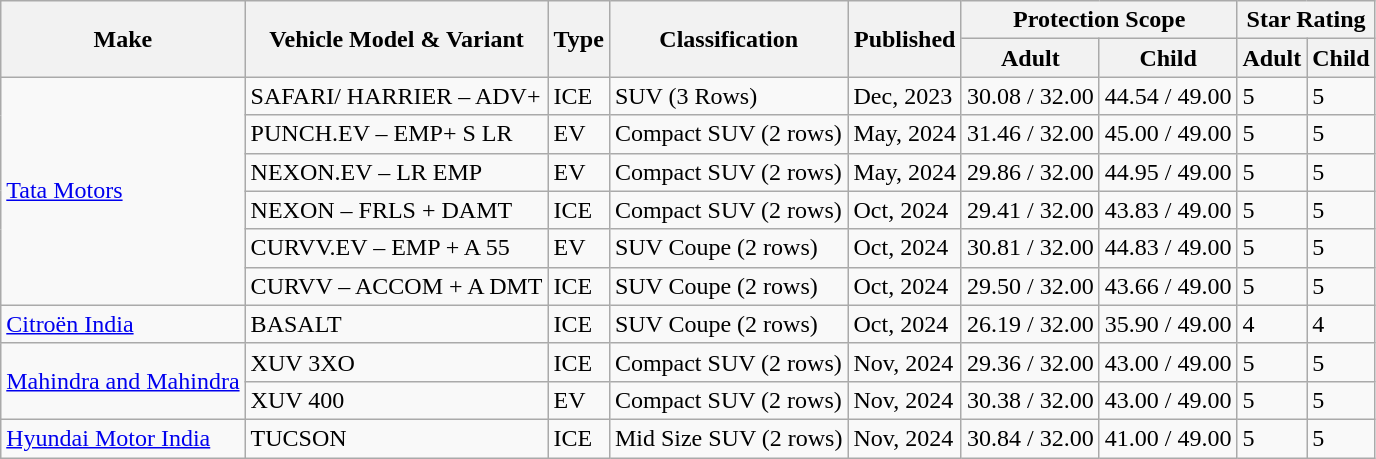<table class="wikitable">
<tr>
<th rowspan="2">Make</th>
<th rowspan="2">Vehicle Model & Variant</th>
<th rowspan="2">Type</th>
<th rowspan="2">Classification</th>
<th rowspan="2">Published</th>
<th colspan="2">Protection Scope</th>
<th colspan="2">Star Rating</th>
</tr>
<tr>
<th>Adult</th>
<th>Child</th>
<th>Adult</th>
<th>Child</th>
</tr>
<tr>
<td rowspan="6"><a href='#'>Tata Motors</a></td>
<td>SAFARI/ HARRIER – ADV+</td>
<td>ICE</td>
<td>SUV (3 Rows)</td>
<td>Dec, 2023</td>
<td>30.08 / 32.00</td>
<td>44.54 / 49.00</td>
<td>5</td>
<td>5</td>
</tr>
<tr>
<td>PUNCH.EV – EMP+ S LR</td>
<td>EV</td>
<td>Compact SUV (2 rows)</td>
<td>May, 2024</td>
<td>31.46 / 32.00</td>
<td>45.00 / 49.00</td>
<td>5</td>
<td>5</td>
</tr>
<tr>
<td>NEXON.EV – LR EMP</td>
<td>EV</td>
<td>Compact SUV (2 rows)</td>
<td>May, 2024</td>
<td>29.86 / 32.00</td>
<td>44.95 / 49.00</td>
<td>5</td>
<td>5</td>
</tr>
<tr>
<td>NEXON – FRLS + DAMT</td>
<td>ICE</td>
<td>Compact SUV (2 rows)</td>
<td>Oct, 2024</td>
<td>29.41 / 32.00</td>
<td>43.83 / 49.00</td>
<td>5</td>
<td>5</td>
</tr>
<tr>
<td>CURVV.EV – EMP + A 55</td>
<td>EV</td>
<td>SUV Coupe (2 rows)</td>
<td>Oct, 2024</td>
<td>30.81 / 32.00</td>
<td>44.83 / 49.00</td>
<td>5</td>
<td>5</td>
</tr>
<tr>
<td>CURVV – ACCOM + A DMT</td>
<td>ICE</td>
<td>SUV Coupe (2 rows)</td>
<td>Oct, 2024</td>
<td>29.50 / 32.00</td>
<td>43.66 / 49.00</td>
<td>5</td>
<td>5</td>
</tr>
<tr>
<td><a href='#'>Citroën India</a></td>
<td>BASALT</td>
<td>ICE</td>
<td>SUV Coupe (2 rows)</td>
<td>Oct, 2024</td>
<td>26.19 / 32.00</td>
<td>35.90 / 49.00</td>
<td>4</td>
<td>4</td>
</tr>
<tr>
<td rowspan="2"><a href='#'>Mahindra and Mahindra</a></td>
<td>XUV 3XO</td>
<td>ICE</td>
<td>Compact SUV (2 rows)</td>
<td>Nov, 2024</td>
<td>29.36 / 32.00</td>
<td>43.00 / 49.00</td>
<td>5</td>
<td>5</td>
</tr>
<tr>
<td>XUV 400</td>
<td>EV</td>
<td>Compact SUV (2 rows)</td>
<td>Nov, 2024</td>
<td>30.38 / 32.00</td>
<td>43.00 / 49.00</td>
<td>5</td>
<td>5</td>
</tr>
<tr>
<td rowspan="1"><a href='#'>Hyundai Motor India</a></td>
<td>TUCSON</td>
<td>ICE</td>
<td>Mid Size SUV (2 rows)</td>
<td>Nov, 2024</td>
<td>30.84 / 32.00</td>
<td>41.00 / 49.00</td>
<td>5</td>
<td>5</td>
</tr>
</table>
